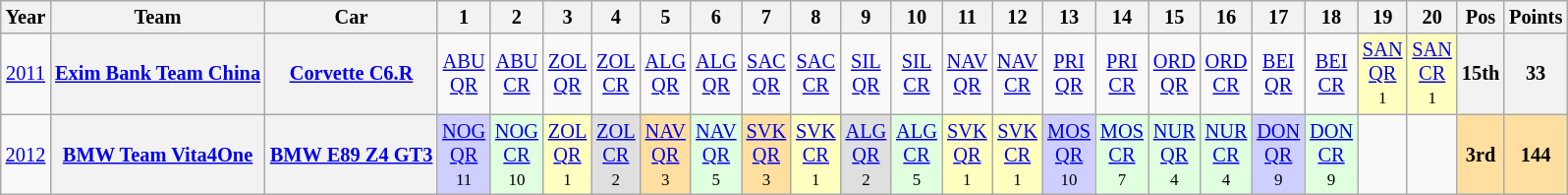<table class="wikitable" border="1" style="text-align:center; font-size:85%;">
<tr>
<th>Year</th>
<th>Team</th>
<th>Car</th>
<th>1</th>
<th>2</th>
<th>3</th>
<th>4</th>
<th>5</th>
<th>6</th>
<th>7</th>
<th>8</th>
<th>9</th>
<th>10</th>
<th>11</th>
<th>12</th>
<th>13</th>
<th>14</th>
<th>15</th>
<th>16</th>
<th>17</th>
<th>18</th>
<th>19</th>
<th>20</th>
<th>Pos</th>
<th>Points</th>
</tr>
<tr>
<td><a href='#'>2011</a></td>
<th nowrap><a href='#'>Exim Bank Team China</a></th>
<th nowrap><a href='#'>Corvette C6.R</a></th>
<td><a href='#'>ABU<br>QR</a></td>
<td><a href='#'>ABU<br>CR</a></td>
<td><a href='#'>ZOL<br>QR</a></td>
<td><a href='#'>ZOL<br>CR</a></td>
<td><a href='#'>ALG<br>QR</a></td>
<td><a href='#'>ALG<br>QR</a></td>
<td><a href='#'>SAC<br>QR</a></td>
<td><a href='#'>SAC<br>CR</a></td>
<td><a href='#'>SIL<br>QR</a></td>
<td><a href='#'>SIL<br>CR</a></td>
<td><a href='#'>NAV<br>QR</a></td>
<td><a href='#'>NAV<br>CR</a></td>
<td><a href='#'>PRI<br>QR</a></td>
<td><a href='#'>PRI<br>CR</a></td>
<td><a href='#'>ORD<br>QR</a></td>
<td><a href='#'>ORD<br>CR</a></td>
<td><a href='#'>BEI<br>QR</a></td>
<td><a href='#'>BEI<br>CR</a></td>
<td style="background:#FFFFBF;"><a href='#'>SAN<br>QR</a><br><small>1<br></small></td>
<td style="background:#FFFFBF;"><a href='#'>SAN<br>CR</a><br><small>1<br></small></td>
<th>15th</th>
<th>33</th>
</tr>
<tr>
<td><a href='#'>2012</a></td>
<th nowrap><a href='#'>BMW Team Vita4One</a></th>
<th nowrap><a href='#'>BMW E89 Z4 GT3</a></th>
<td style="background:#CFCFFF;"><a href='#'>NOG<br>QR</a><br><small>11<br></small></td>
<td style="background:#DFFFDF;"><a href='#'>NOG<br>CR</a><br><small>10<br></small></td>
<td style="background:#FFFFBF;"><a href='#'>ZOL<br>QR</a><br><small>1<br></small></td>
<td style="background:#DFDFDF;"><a href='#'>ZOL<br>CR</a><br><small>2<br></small></td>
<td style="background:#FFDF9F;"><a href='#'>NAV<br>QR</a><br><small>3<br></small></td>
<td style="background:#DFFFDF;"><a href='#'>NAV<br>QR</a><br><small>5<br></small></td>
<td style="background:#FFDF9F;"><a href='#'>SVK<br>QR</a><br><small>3<br></small></td>
<td style="background:#FFFFBF;"><a href='#'>SVK<br>CR</a><br><small>1<br></small></td>
<td style="background:#DFDFDF;"><a href='#'>ALG<br>QR</a><br><small>2<br></small></td>
<td style="background:#DFFFDF;"><a href='#'>ALG<br>CR</a><br><small>5<br></small></td>
<td style="background:#FFFFBF;"><a href='#'>SVK<br>QR</a><br><small>1<br></small></td>
<td style="background:#FFFFBF;"><a href='#'>SVK<br>CR</a><br><small>1<br></small></td>
<td style="background:#CFCFFF;"><a href='#'>MOS<br>QR</a><br><small>10<br></small></td>
<td style="background:#DFFFDF;"><a href='#'>MOS<br>CR</a><br><small>7<br></small></td>
<td style="background:#DFFFDF;"><a href='#'>NUR<br>QR</a><br><small>4<br></small></td>
<td style="background:#DFFFDF;"><a href='#'>NUR<br>CR</a><br><small>4<br></small></td>
<td style="background:#CFCFFF;"><a href='#'>DON<br>QR</a><br><small>9<br></small></td>
<td style="background:#DFFFDF;"><a href='#'>DON<br>CR</a><br><small>9<br></small></td>
<td></td>
<td></td>
<td style="background:#FFDF9F;"><strong>3rd</strong></td>
<td style="background:#FFDF9F;"><strong>144</strong></td>
</tr>
</table>
